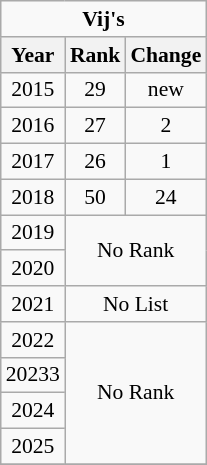<table class="wikitable" style="font-size: 90%; text-align: center;">
<tr>
<td colspan="3"><strong>Vij's</strong></td>
</tr>
<tr>
<th>Year</th>
<th>Rank</th>
<th>Change</th>
</tr>
<tr>
<td>2015</td>
<td>29</td>
<td>new</td>
</tr>
<tr>
<td>2016</td>
<td>27</td>
<td> 2</td>
</tr>
<tr>
<td>2017</td>
<td>26</td>
<td> 1</td>
</tr>
<tr>
<td>2018</td>
<td>50</td>
<td> 24</td>
</tr>
<tr>
<td>2019</td>
<td colspan="2" rowspan="2"> No Rank</td>
</tr>
<tr>
<td>2020</td>
</tr>
<tr>
<td>2021</td>
<td colspan="2">No List</td>
</tr>
<tr>
<td>2022</td>
<td colspan="2" rowspan="4"> No Rank</td>
</tr>
<tr>
<td>20233</td>
</tr>
<tr>
<td>2024</td>
</tr>
<tr>
<td>2025</td>
</tr>
<tr>
</tr>
</table>
